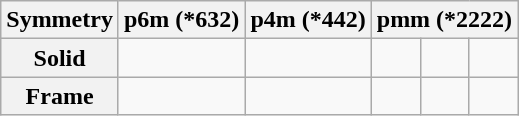<table class=wikitable>
<tr>
<th>Symmetry</th>
<th>p6m (*632)</th>
<th>p4m (*442)</th>
<th colspan=3>pmm (*2222)</th>
</tr>
<tr>
<th>Solid</th>
<td></td>
<td></td>
<td></td>
<td></td>
<td></td>
</tr>
<tr>
<th>Frame</th>
<td></td>
<td></td>
<td></td>
<td></td>
<td></td>
</tr>
</table>
